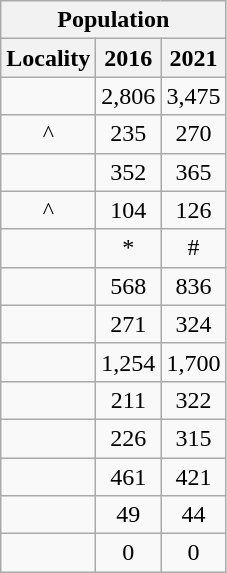<table class="wikitable" style="text-align:center;">
<tr>
<th colspan="3" style="text-align:center;  font-weight:bold">Population</th>
</tr>
<tr>
<th style="text-align:center; background:  font-weight:bold">Locality</th>
<th style="text-align:center; background:  font-weight:bold"><strong>2016</strong></th>
<th style="text-align:center; background:  font-weight:bold"><strong>2021</strong></th>
</tr>
<tr>
<td></td>
<td>2,806</td>
<td>3,475</td>
</tr>
<tr>
<td>^</td>
<td>235</td>
<td>270</td>
</tr>
<tr>
<td></td>
<td>352</td>
<td>365</td>
</tr>
<tr>
<td>^</td>
<td>104</td>
<td>126</td>
</tr>
<tr>
<td></td>
<td>*</td>
<td>#</td>
</tr>
<tr>
<td></td>
<td>568</td>
<td>836</td>
</tr>
<tr>
<td></td>
<td>271</td>
<td>324</td>
</tr>
<tr>
<td></td>
<td>1,254</td>
<td>1,700</td>
</tr>
<tr>
<td></td>
<td>211</td>
<td>322</td>
</tr>
<tr>
<td></td>
<td>226</td>
<td>315</td>
</tr>
<tr>
<td></td>
<td>461</td>
<td>421</td>
</tr>
<tr>
<td></td>
<td>49</td>
<td>44</td>
</tr>
<tr>
<td></td>
<td>0</td>
<td>0</td>
</tr>
</table>
